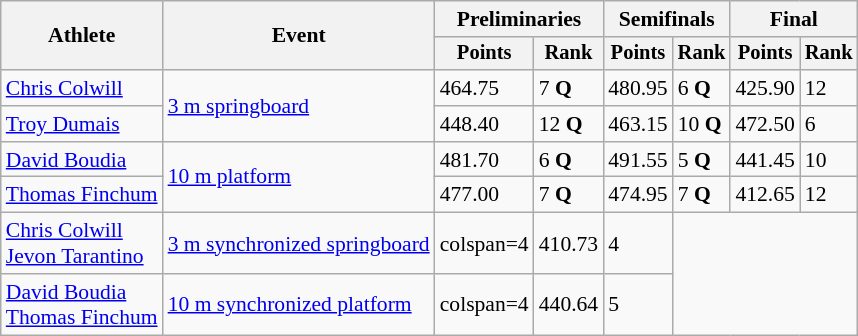<table class=wikitable style=font-size:90%>
<tr>
<th rowspan=2>Athlete</th>
<th rowspan=2>Event</th>
<th colspan=2>Preliminaries</th>
<th colspan=2>Semifinals</th>
<th colspan=2>Final</th>
</tr>
<tr style=font-size:95%>
<th>Points</th>
<th>Rank</th>
<th>Points</th>
<th>Rank</th>
<th>Points</th>
<th>Rank</th>
</tr>
<tr>
<td align=left><a href='#'>Chris Colwill</a></td>
<td align=left rowspan=2><a href='#'>3 m springboard</a></td>
<td>464.75</td>
<td>7 <strong>Q</strong></td>
<td>480.95</td>
<td>6 <strong>Q</strong></td>
<td>425.90</td>
<td>12</td>
</tr>
<tr>
<td align=left><a href='#'>Troy Dumais</a></td>
<td>448.40</td>
<td>12 <strong>Q</strong></td>
<td>463.15</td>
<td>10 <strong>Q</strong></td>
<td>472.50</td>
<td>6</td>
</tr>
<tr>
<td align=left><a href='#'>David Boudia</a></td>
<td align=left rowspan=2><a href='#'>10 m platform</a></td>
<td>481.70</td>
<td>6 <strong>Q</strong></td>
<td>491.55</td>
<td>5 <strong>Q</strong></td>
<td>441.45</td>
<td>10</td>
</tr>
<tr>
<td align=left><a href='#'>Thomas Finchum</a></td>
<td>477.00</td>
<td>7 <strong>Q</strong></td>
<td>474.95</td>
<td>7 <strong>Q</strong></td>
<td>412.65</td>
<td>12</td>
</tr>
<tr>
<td align=left><a href='#'>Chris Colwill</a><br><a href='#'>Jevon Tarantino</a></td>
<td align=left><a href='#'>3 m synchronized springboard</a></td>
<td>colspan=4 </td>
<td>410.73</td>
<td>4</td>
</tr>
<tr>
<td align=left><a href='#'>David Boudia</a><br><a href='#'>Thomas Finchum</a></td>
<td align=left><a href='#'>10 m synchronized platform</a></td>
<td>colspan=4 </td>
<td>440.64</td>
<td>5</td>
</tr>
</table>
